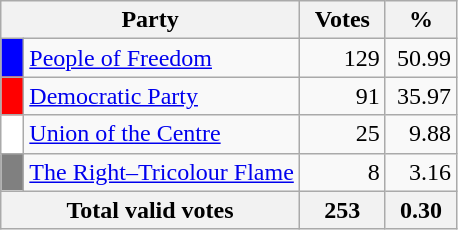<table class="wikitable">
<tr>
<th colspan="2" style="width: 130px">Party</th>
<th style="width: 50px">Votes</th>
<th style="width: 40px">%</th>
</tr>
<tr>
<td style="background-color:blue">  </td>
<td style="text-align: left"><a href='#'>People of Freedom</a></td>
<td style="text-align: right">129</td>
<td style="text-align: right">50.99</td>
</tr>
<tr>
<td style="background-color:red">  </td>
<td style="text-align: left"><a href='#'>Democratic Party</a></td>
<td style="text-align: right">91</td>
<td style="text-align: right">35.97</td>
</tr>
<tr>
<td style="background-color:white">  </td>
<td style="text-align: left"><a href='#'>Union of the Centre</a></td>
<td align="right">25</td>
<td align="right">9.88</td>
</tr>
<tr>
<td style="background-color:grey">  </td>
<td style="text-align: left"><a href='#'>The Right–Tricolour Flame</a></td>
<td align="right">8</td>
<td align="right">3.16</td>
</tr>
<tr bgcolor="white">
<th align="right" colspan=2>Total valid votes</th>
<th align="right">253</th>
<th align="right">0.30</th>
</tr>
</table>
